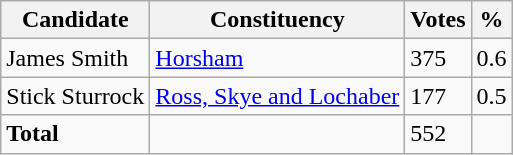<table class="wikitable sortable" style="clear:both;">
<tr>
<th class="unsortable">Candidate</th>
<th class="unsortable">Constituency</th>
<th>Votes</th>
<th>%</th>
</tr>
<tr>
<td>James Smith</td>
<td><a href='#'>Horsham</a></td>
<td>375</td>
<td>0.6</td>
</tr>
<tr>
<td>Stick Sturrock</td>
<td><a href='#'>Ross, Skye and Lochaber</a></td>
<td>177</td>
<td>0.5</td>
</tr>
<tr>
<td><strong>Total</strong></td>
<td></td>
<td>552</td>
<td></td>
</tr>
</table>
